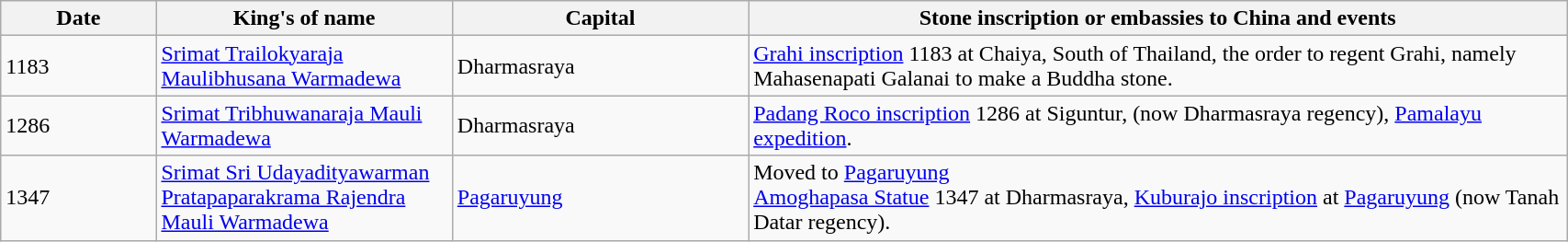<table class="wikitable sortable" border="1" width="90%">
<tr>
<th width="70px">Date</th>
<th width="140px">King's of name</th>
<th width="140px">Capital</th>
<th width="400px">Stone inscription or embassies to China and events</th>
</tr>
<tr>
<td>1183</td>
<td><a href='#'>Srimat Trailokyaraja Maulibhusana Warmadewa</a></td>
<td>Dharmasraya</td>
<td><a href='#'>Grahi inscription</a> 1183 at Chaiya, South of Thailand, the order to regent Grahi, namely Mahasenapati Galanai to make a Buddha stone.</td>
</tr>
<tr>
<td>1286</td>
<td><a href='#'>Srimat Tribhuwanaraja Mauli Warmadewa</a></td>
<td>Dharmasraya</td>
<td><a href='#'>Padang Roco inscription</a> 1286 at Siguntur, (now Dharmasraya regency), <a href='#'>Pamalayu expedition</a>.</td>
</tr>
<tr>
<td>1347</td>
<td><a href='#'>Srimat Sri Udayadityawarman Pratapaparakrama Rajendra Mauli Warmadewa</a></td>
<td><a href='#'>Pagaruyung</a></td>
<td>Moved to <a href='#'>Pagaruyung</a><br><a href='#'>Amoghapasa Statue</a> 1347 at Dharmasraya, <a href='#'>Kuburajo inscription</a> at <a href='#'>Pagaruyung</a> (now Tanah Datar regency).</td>
</tr>
</table>
